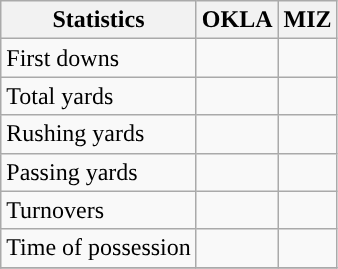<table class="wikitable" style="float: left;">
<tr>
<th>Statistics</th>
<th>OKLA</th>
<th>MIZ</th>
</tr>
<tr>
<td>First downs</td>
<td></td>
<td></td>
</tr>
<tr>
<td>Total yards</td>
<td></td>
<td></td>
</tr>
<tr>
<td>Rushing yards</td>
<td></td>
<td></td>
</tr>
<tr>
<td>Passing yards</td>
<td></td>
<td></td>
</tr>
<tr>
<td>Turnovers</td>
<td></td>
<td></td>
</tr>
<tr>
<td>Time of possession</td>
<td></td>
<td></td>
</tr>
<tr>
</tr>
</table>
